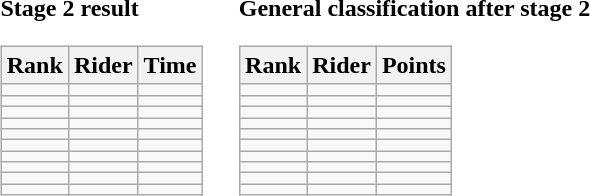<table>
<tr>
<td><strong>Stage 2 result</strong><br><table class="wikitable">
<tr>
<th scope="col">Rank</th>
<th scope="col">Rider</th>
<th scope="col">Time</th>
</tr>
<tr>
<td></td>
<td></td>
<td></td>
</tr>
<tr>
<td></td>
<td></td>
<td></td>
</tr>
<tr>
<td></td>
<td></td>
<td></td>
</tr>
<tr>
<td></td>
<td></td>
<td></td>
</tr>
<tr>
<td></td>
<td></td>
<td></td>
</tr>
<tr>
<td></td>
<td></td>
<td></td>
</tr>
<tr>
<td></td>
<td></td>
<td></td>
</tr>
<tr>
<td></td>
<td></td>
<td></td>
</tr>
<tr>
<td></td>
<td></td>
<td></td>
</tr>
<tr>
<td></td>
<td></td>
<td></td>
</tr>
</table>
</td>
<td></td>
<td><strong>General classification after stage 2</strong><br><table class="wikitable">
<tr>
<th scope="col">Rank</th>
<th scope="col">Rider</th>
<th scope="col">Points</th>
</tr>
<tr>
<td></td>
<td></td>
<td></td>
</tr>
<tr>
<td></td>
<td></td>
<td></td>
</tr>
<tr>
<td></td>
<td></td>
<td></td>
</tr>
<tr>
<td></td>
<td></td>
<td></td>
</tr>
<tr>
<td></td>
<td></td>
<td></td>
</tr>
<tr>
<td></td>
<td></td>
<td></td>
</tr>
<tr>
<td></td>
<td></td>
<td></td>
</tr>
<tr>
<td></td>
<td></td>
<td></td>
</tr>
<tr>
<td></td>
<td></td>
<td></td>
</tr>
<tr>
<td></td>
<td></td>
<td></td>
</tr>
</table>
</td>
</tr>
</table>
